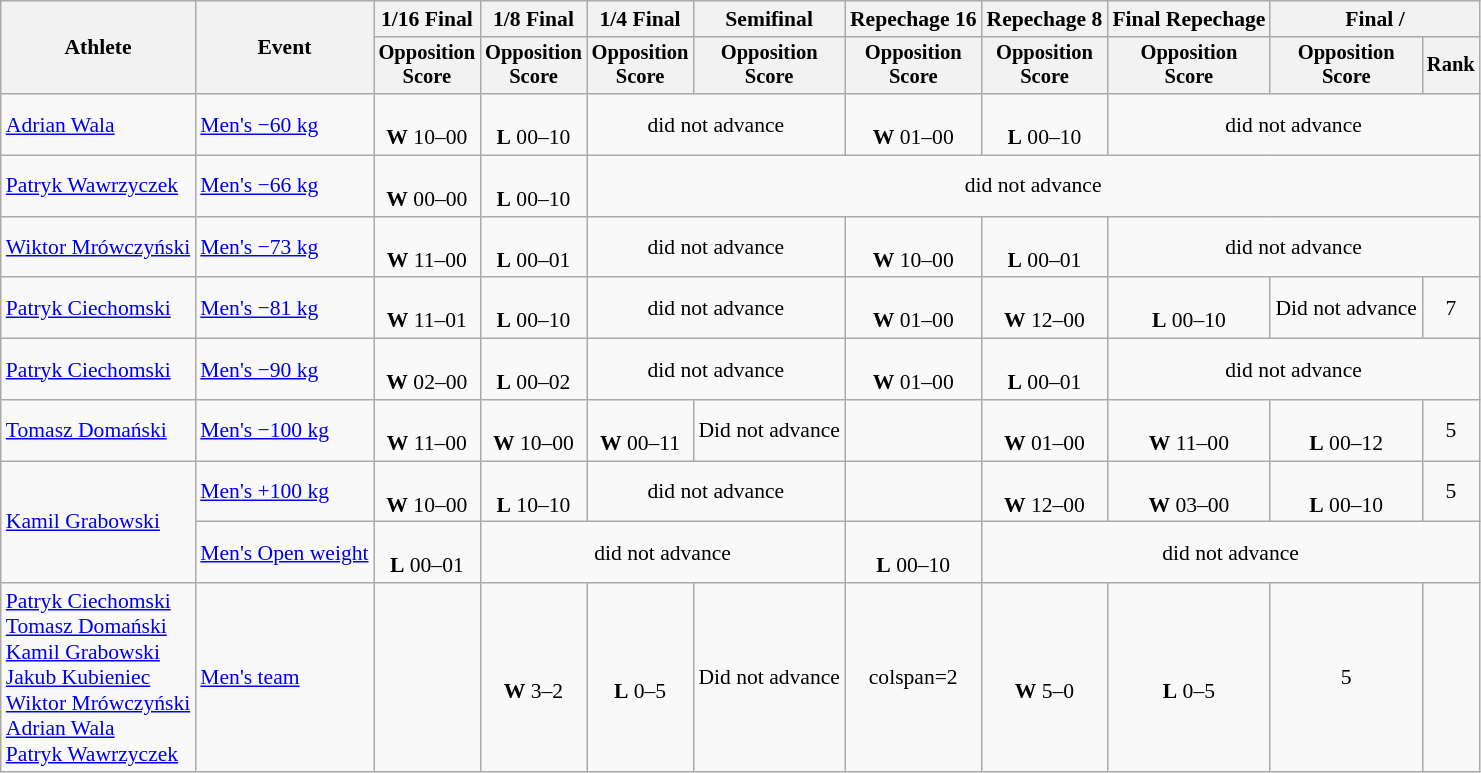<table class="wikitable" style="font-size:90%">
<tr>
<th rowspan=2>Athlete</th>
<th rowspan=2>Event</th>
<th>1/16 Final</th>
<th>1/8 Final</th>
<th>1/4 Final</th>
<th>Semifinal</th>
<th>Repechage 16</th>
<th>Repechage 8</th>
<th>Final Repechage</th>
<th colspan=3>Final / </th>
</tr>
<tr style="font-size:95%">
<th>Opposition<br>Score</th>
<th>Opposition<br>Score</th>
<th>Opposition<br>Score</th>
<th>Opposition<br>Score</th>
<th>Opposition<br>Score</th>
<th>Opposition<br>Score</th>
<th>Opposition<br>Score</th>
<th>Opposition<br>Score</th>
<th>Rank</th>
</tr>
<tr align=center>
<td align=left><a href='#'>Adrian Wala</a></td>
<td align=left><a href='#'>Men's −60 kg</a></td>
<td><br><strong>W</strong> 10–00</td>
<td><br><strong>L</strong> 00–10</td>
<td colspan=2>did not advance</td>
<td><br><strong>W</strong> 01–00</td>
<td><br><strong>L</strong> 00–10</td>
<td colspan=3>did not advance</td>
</tr>
<tr align=center>
<td align=left><a href='#'>Patryk Wawrzyczek</a></td>
<td align=left><a href='#'>Men's −66 kg</a></td>
<td><br><strong>W</strong> 00–00</td>
<td><br><strong>L</strong> 00–10</td>
<td colspan=7>did not advance</td>
</tr>
<tr align=center>
<td align=left><a href='#'>Wiktor Mrówczyński</a></td>
<td align=left><a href='#'>Men's −73 kg</a></td>
<td><br><strong>W</strong> 11–00</td>
<td><br><strong>L</strong> 00–01</td>
<td colspan=2>did not advance</td>
<td><br><strong>W</strong> 10–00</td>
<td><br><strong>L</strong> 00–01</td>
<td colspan=3>did not advance</td>
</tr>
<tr align=center>
<td align=left><a href='#'>Patryk Ciechomski</a></td>
<td align=left><a href='#'>Men's −81 kg</a></td>
<td><br><strong>W</strong> 11–01</td>
<td><br><strong>L</strong> 00–10</td>
<td colspan=2>did not advance</td>
<td><br><strong>W</strong> 01–00</td>
<td><br><strong>W</strong> 12–00</td>
<td><br><strong>L</strong> 00–10</td>
<td>Did not advance</td>
<td>7</td>
</tr>
<tr align=center>
<td align=left><a href='#'>Patryk Ciechomski</a></td>
<td align=left><a href='#'>Men's −90 kg</a></td>
<td><br><strong>W</strong> 02–00</td>
<td><br><strong>L</strong> 00–02</td>
<td colspan=2>did not advance</td>
<td><br><strong>W</strong> 01–00</td>
<td><br><strong>L</strong> 00–01</td>
<td colspan=3>did not advance</td>
</tr>
<tr align=center>
<td align=left><a href='#'>Tomasz Domański</a></td>
<td align=left><a href='#'>Men's −100 kg</a></td>
<td><br><strong>W</strong> 11–00</td>
<td><br><strong>W</strong> 10–00</td>
<td><br><strong>W</strong> 00–11</td>
<td>Did not advance</td>
<td></td>
<td><br><strong>W</strong> 01–00</td>
<td><br><strong>W</strong> 11–00</td>
<td><br><strong>L</strong> 00–12</td>
<td>5</td>
</tr>
<tr align=center>
<td rowspan=2 align=left><a href='#'>Kamil Grabowski</a></td>
<td align=left><a href='#'>Men's +100 kg</a></td>
<td><br><strong>W</strong> 10–00</td>
<td><br><strong>L</strong> 10–10</td>
<td colspan=2>did not advance</td>
<td></td>
<td><br><strong>W</strong> 12–00</td>
<td><br><strong>W</strong> 03–00</td>
<td><br><strong>L</strong> 00–10</td>
<td>5</td>
</tr>
<tr align=center>
<td align=left><a href='#'>Men's Open weight</a></td>
<td><br><strong>L</strong> 00–01</td>
<td colspan=3>did not advance</td>
<td><br><strong>L</strong> 00–10</td>
<td colspan=4>did not advance</td>
</tr>
<tr align=center>
<td align=left><a href='#'>Patryk Ciechomski</a><br><a href='#'>Tomasz Domański</a><br><a href='#'>Kamil Grabowski</a><br><a href='#'>Jakub Kubieniec</a><br><a href='#'>Wiktor Mrówczyński</a><br><a href='#'>Adrian Wala</a><br><a href='#'>Patryk Wawrzyczek</a></td>
<td align=left><a href='#'>Men's team</a></td>
<td></td>
<td><br><strong>W</strong> 3–2</td>
<td><br><strong>L</strong> 0–5</td>
<td>Did not advance</td>
<td>colspan=2 </td>
<td><br><strong>W</strong> 5–0</td>
<td><br><strong>L</strong> 0–5</td>
<td>5</td>
</tr>
</table>
